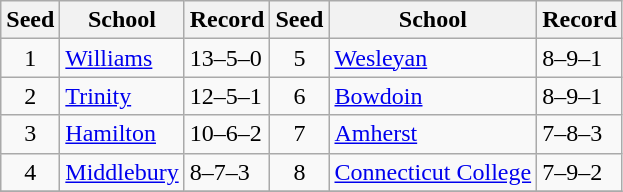<table class="wikitable">
<tr>
<th>Seed</th>
<th>School</th>
<th>Record</th>
<th>Seed</th>
<th>School</th>
<th>Record</th>
</tr>
<tr>
<td align=center>1</td>
<td><a href='#'>Williams</a></td>
<td>13–5–0</td>
<td align=center>5</td>
<td><a href='#'>Wesleyan</a></td>
<td>8–9–1</td>
</tr>
<tr>
<td align=center>2</td>
<td><a href='#'>Trinity</a></td>
<td>12–5–1</td>
<td align=center>6</td>
<td><a href='#'>Bowdoin</a></td>
<td>8–9–1</td>
</tr>
<tr>
<td align=center>3</td>
<td><a href='#'>Hamilton</a></td>
<td>10–6–2</td>
<td align=center>7</td>
<td><a href='#'>Amherst</a></td>
<td>7–8–3</td>
</tr>
<tr>
<td align=center>4</td>
<td><a href='#'>Middlebury</a></td>
<td>8–7–3</td>
<td align=center>8</td>
<td><a href='#'>Connecticut College</a></td>
<td>7–9–2</td>
</tr>
<tr>
</tr>
</table>
